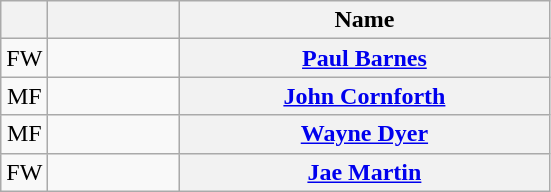<table class="wikitable plainrowheaders" style="text-align:center;">
<tr>
<th scope="col"></th>
<th scope="col" style="width:5em;"></th>
<th scope="col" style="width:15em;">Name</th>
</tr>
<tr>
<td>FW</td>
<td align="left"></td>
<th scope="row"><a href='#'>Paul Barnes</a> </th>
</tr>
<tr>
<td>MF</td>
<td align="left"></td>
<th scope="row"><a href='#'>John Cornforth</a> </th>
</tr>
<tr>
<td>MF</td>
<td align="left"></td>
<th scope="row"><a href='#'>Wayne Dyer</a></th>
</tr>
<tr>
<td>FW</td>
<td align="left"></td>
<th scope="row"><a href='#'>Jae Martin</a> </th>
</tr>
</table>
